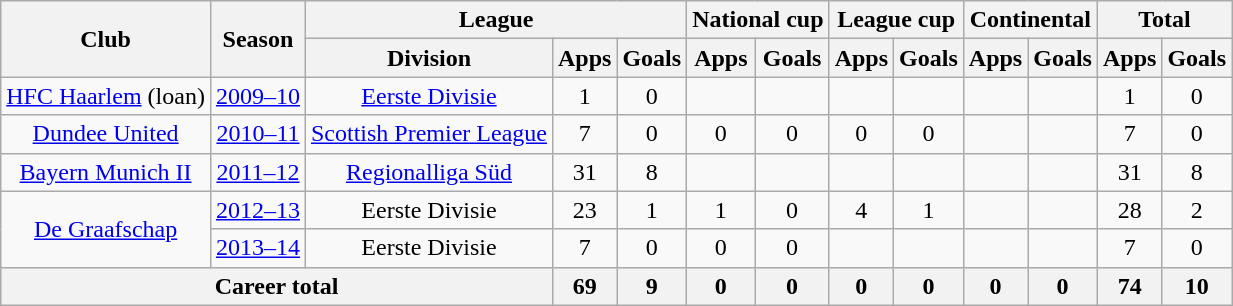<table class="wikitable" style="text-align:center">
<tr>
<th rowspan="2">Club</th>
<th rowspan="2">Season</th>
<th colspan="3">League</th>
<th colspan="2">National cup</th>
<th colspan="2">League cup</th>
<th colspan="2">Continental</th>
<th colspan="2">Total</th>
</tr>
<tr>
<th>Division</th>
<th>Apps</th>
<th>Goals</th>
<th>Apps</th>
<th>Goals</th>
<th>Apps</th>
<th>Goals</th>
<th>Apps</th>
<th>Goals</th>
<th>Apps</th>
<th>Goals</th>
</tr>
<tr>
<td><a href='#'>HFC Haarlem</a> (loan)</td>
<td><a href='#'>2009–10</a></td>
<td><a href='#'>Eerste Divisie</a></td>
<td>1</td>
<td>0</td>
<td></td>
<td></td>
<td></td>
<td></td>
<td></td>
<td></td>
<td>1</td>
<td>0</td>
</tr>
<tr>
<td><a href='#'>Dundee United</a></td>
<td><a href='#'>2010–11</a></td>
<td><a href='#'>Scottish Premier League</a></td>
<td>7</td>
<td>0</td>
<td>0</td>
<td>0</td>
<td>0</td>
<td>0</td>
<td></td>
<td></td>
<td>7</td>
<td>0</td>
</tr>
<tr>
<td><a href='#'>Bayern Munich II</a></td>
<td><a href='#'>2011–12</a></td>
<td><a href='#'>Regionalliga Süd</a></td>
<td>31</td>
<td>8</td>
<td></td>
<td></td>
<td></td>
<td></td>
<td></td>
<td></td>
<td>31</td>
<td>8</td>
</tr>
<tr>
<td rowspan="2"><a href='#'>De Graafschap</a></td>
<td><a href='#'>2012–13</a></td>
<td>Eerste Divisie</td>
<td>23</td>
<td>1</td>
<td>1</td>
<td>0</td>
<td>4</td>
<td>1</td>
<td></td>
<td></td>
<td>28</td>
<td>2</td>
</tr>
<tr>
<td><a href='#'>2013–14</a></td>
<td>Eerste Divisie</td>
<td>7</td>
<td>0</td>
<td>0</td>
<td>0</td>
<td></td>
<td></td>
<td></td>
<td></td>
<td>7</td>
<td>0</td>
</tr>
<tr>
<th colspan="3">Career total</th>
<th>69</th>
<th>9</th>
<th>0</th>
<th>0</th>
<th>0</th>
<th>0</th>
<th>0</th>
<th>0</th>
<th>74</th>
<th>10</th>
</tr>
</table>
